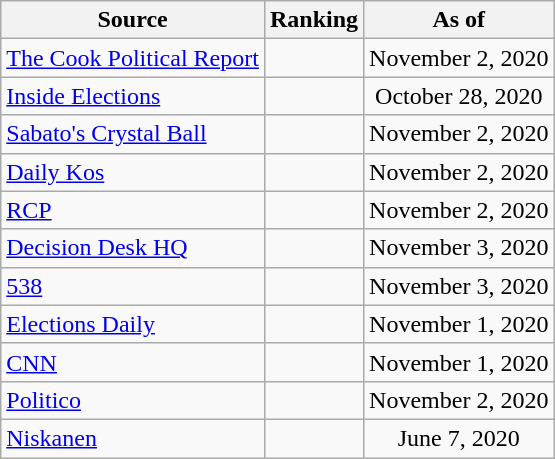<table class="wikitable" style="text-align:center">
<tr>
<th>Source</th>
<th>Ranking</th>
<th>As of</th>
</tr>
<tr>
<td align=left><a href='#'>The Cook Political Report</a></td>
<td></td>
<td>November 2, 2020</td>
</tr>
<tr>
<td align=left><a href='#'>Inside Elections</a></td>
<td></td>
<td>October 28, 2020</td>
</tr>
<tr>
<td align=left><a href='#'>Sabato's Crystal Ball</a></td>
<td></td>
<td>November 2, 2020</td>
</tr>
<tr>
<td align="left"><a href='#'>Daily Kos</a></td>
<td></td>
<td>November 2, 2020</td>
</tr>
<tr>
<td align="left"><a href='#'>RCP</a></td>
<td></td>
<td>November 2, 2020</td>
</tr>
<tr>
<td align="left"><a href='#'>Decision Desk HQ</a></td>
<td></td>
<td>November 3, 2020</td>
</tr>
<tr>
<td align="left"><a href='#'>538</a></td>
<td></td>
<td>November 3, 2020</td>
</tr>
<tr>
<td align="left"><a href='#'>Elections Daily</a></td>
<td></td>
<td>November 1, 2020</td>
</tr>
<tr>
<td align="left"><a href='#'>CNN</a></td>
<td></td>
<td>November 1, 2020</td>
</tr>
<tr>
<td align="left"><a href='#'>Politico</a></td>
<td></td>
<td>November 2, 2020</td>
</tr>
<tr>
<td align="left"><a href='#'>Niskanen</a></td>
<td></td>
<td>June 7, 2020</td>
</tr>
</table>
